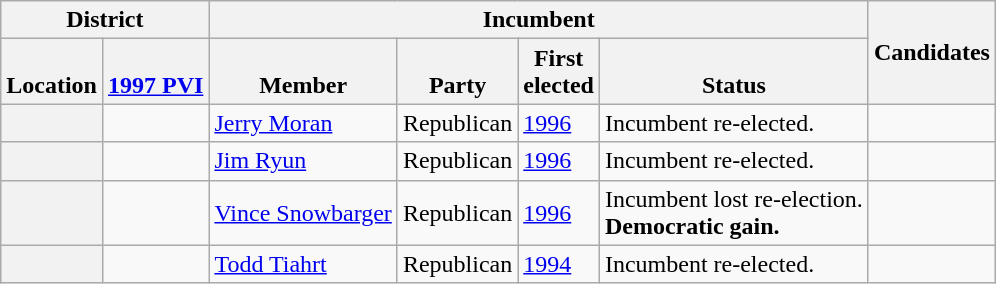<table class="wikitable sortable">
<tr>
<th colspan=2>District</th>
<th colspan=4>Incumbent</th>
<th rowspan=2 class="unsortable">Candidates</th>
</tr>
<tr valign=bottom>
<th>Location</th>
<th><a href='#'>1997 PVI</a></th>
<th>Member</th>
<th>Party</th>
<th>First<br>elected</th>
<th>Status</th>
</tr>
<tr>
<th></th>
<td></td>
<td><a href='#'>Jerry Moran</a></td>
<td>Republican</td>
<td><a href='#'>1996</a></td>
<td>Incumbent re-elected.</td>
<td nowrap></td>
</tr>
<tr>
<th></th>
<td></td>
<td><a href='#'>Jim Ryun</a></td>
<td>Republican</td>
<td><a href='#'>1996</a></td>
<td>Incumbent re-elected.</td>
<td nowrap></td>
</tr>
<tr>
<th></th>
<td></td>
<td><a href='#'>Vince Snowbarger</a></td>
<td>Republican</td>
<td><a href='#'>1996</a></td>
<td>Incumbent lost re-election.<br><strong>Democratic gain.</strong></td>
<td nowrap></td>
</tr>
<tr>
<th></th>
<td></td>
<td><a href='#'>Todd Tiahrt</a></td>
<td>Republican</td>
<td><a href='#'>1994</a></td>
<td>Incumbent re-elected.</td>
<td nowrap></td>
</tr>
</table>
